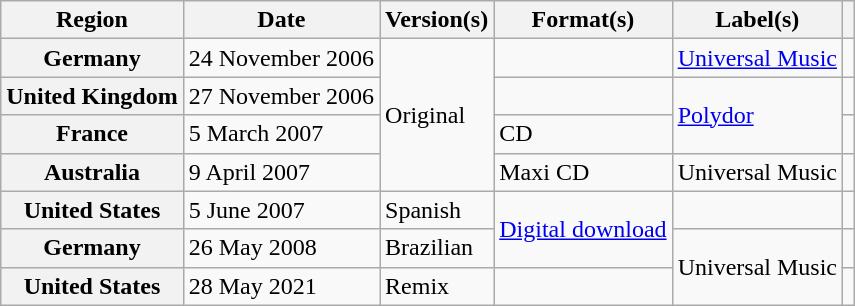<table class="wikitable plainrowheaders">
<tr>
<th scope="col">Region</th>
<th scope="col">Date</th>
<th scope="col">Version(s)</th>
<th scope="col">Format(s)</th>
<th scope="col">Label(s)</th>
<th scope="col"></th>
</tr>
<tr>
<th scope="row">Germany</th>
<td>24 November 2006</td>
<td rowspan="4">Original</td>
<td></td>
<td><a href='#'>Universal Music</a></td>
<td></td>
</tr>
<tr>
<th scope="row">United Kingdom</th>
<td>27 November 2006</td>
<td></td>
<td rowspan="2"><a href='#'>Polydor</a></td>
<td></td>
</tr>
<tr>
<th scope="row">France</th>
<td>5 March 2007</td>
<td>CD</td>
<td></td>
</tr>
<tr>
<th scope="row">Australia</th>
<td>9 April 2007</td>
<td>Maxi CD</td>
<td>Universal Music</td>
<td></td>
</tr>
<tr>
<th scope="row">United States</th>
<td>5 June 2007</td>
<td>Spanish</td>
<td rowspan="2"><a href='#'>Digital download</a></td>
<td></td>
<td></td>
</tr>
<tr>
<th scope="row">Germany</th>
<td>26 May 2008</td>
<td>Brazilian</td>
<td rowspan="2">Universal Music</td>
<td></td>
</tr>
<tr>
<th scope="row">United States</th>
<td>28 May 2021</td>
<td>Remix</td>
<td></td>
<td></td>
</tr>
</table>
